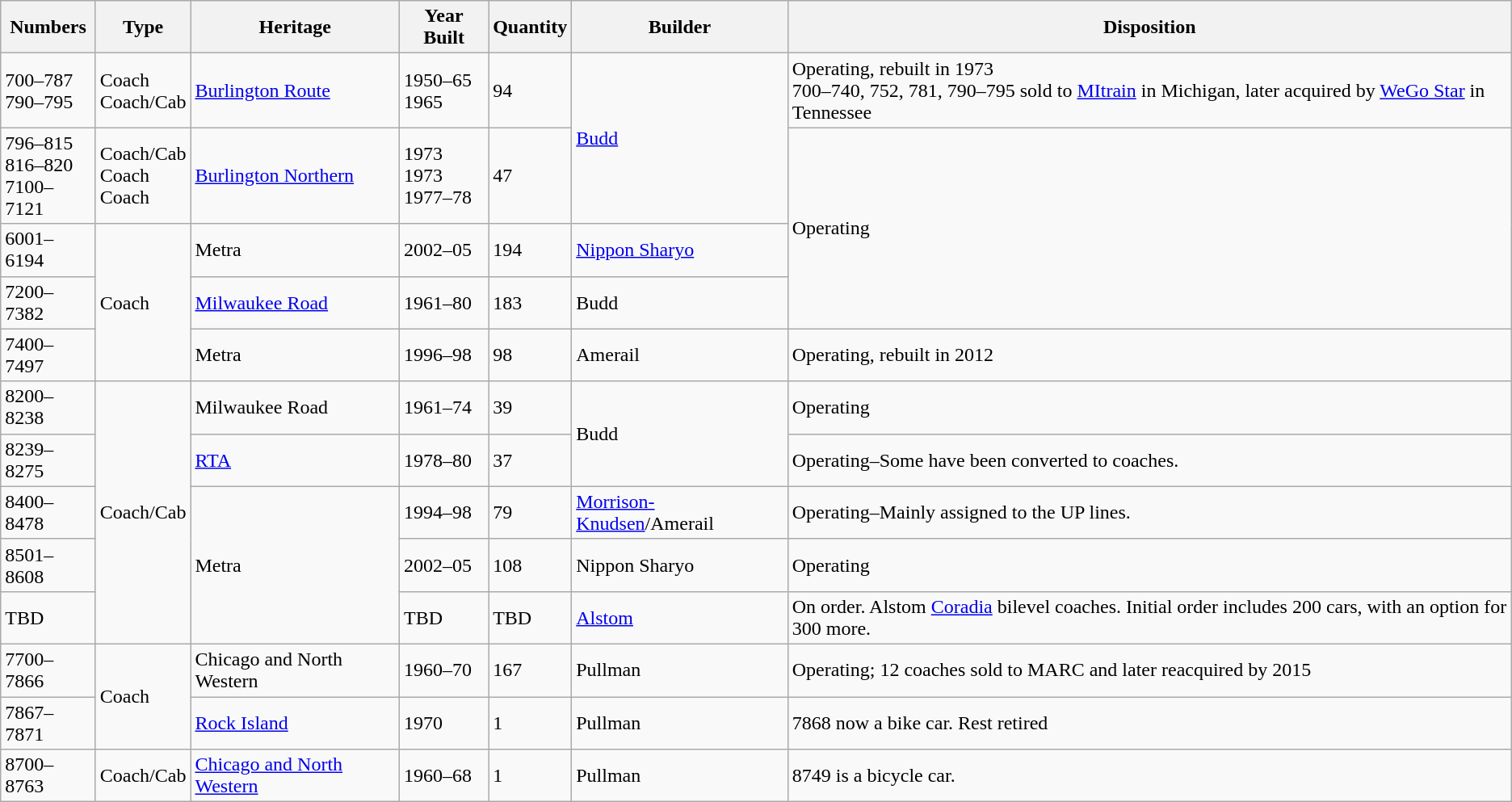<table class="wikitable sortable">
<tr>
<th>Numbers</th>
<th>Type</th>
<th>Heritage</th>
<th>Year Built</th>
<th>Quantity</th>
<th>Builder</th>
<th>Disposition</th>
</tr>
<tr>
<td>700–787<br>790–795</td>
<td>Coach<br>Coach/Cab</td>
<td><a href='#'>Burlington Route</a></td>
<td>1950–65<br>1965</td>
<td>94</td>
<td rowspan="2"><a href='#'>Budd</a></td>
<td>Operating, rebuilt in 1973<br>700–740, 752, 781, 790–795 sold to <a href='#'>MItrain</a> in Michigan, later acquired by <a href='#'>WeGo Star</a> in Tennessee</td>
</tr>
<tr>
<td>796–815<br>816–820<br>7100–7121</td>
<td>Coach/Cab<br>Coach<br>Coach</td>
<td><a href='#'>Burlington Northern</a></td>
<td>1973<br>1973<br>1977–78</td>
<td>47</td>
<td rowspan="3">Operating</td>
</tr>
<tr>
<td>6001–6194</td>
<td rowspan="3">Coach</td>
<td>Metra</td>
<td>2002–05</td>
<td>194</td>
<td><a href='#'>Nippon Sharyo</a></td>
</tr>
<tr>
<td>7200–7382</td>
<td><a href='#'>Milwaukee Road</a></td>
<td>1961–80</td>
<td>183</td>
<td>Budd</td>
</tr>
<tr>
<td>7400–7497</td>
<td>Metra</td>
<td>1996–98</td>
<td>98</td>
<td>Amerail</td>
<td>Operating, rebuilt in 2012</td>
</tr>
<tr>
<td>8200–8238</td>
<td rowspan="5">Coach/Cab</td>
<td>Milwaukee Road</td>
<td>1961–74</td>
<td>39</td>
<td rowspan="2">Budd</td>
<td>Operating</td>
</tr>
<tr>
<td>8239–8275</td>
<td><a href='#'>RTA</a></td>
<td>1978–80</td>
<td>37</td>
<td>Operating–Some have been converted to coaches.</td>
</tr>
<tr>
<td>8400–8478</td>
<td rowspan="3">Metra</td>
<td>1994–98</td>
<td>79</td>
<td><a href='#'>Morrison-Knudsen</a>/Amerail</td>
<td>Operating–Mainly assigned to the UP lines.</td>
</tr>
<tr>
<td>8501–8608</td>
<td>2002–05</td>
<td>108</td>
<td>Nippon Sharyo</td>
<td>Operating</td>
</tr>
<tr>
<td>TBD</td>
<td>TBD</td>
<td>TBD</td>
<td><a href='#'>Alstom</a></td>
<td>On order. Alstom <a href='#'>Coradia</a> bilevel coaches. Initial order includes 200 cars, with an option for 300 more.</td>
</tr>
<tr>
<td>7700–7866</td>
<td rowspan="2">Coach</td>
<td>Chicago and North Western</td>
<td>1960–70</td>
<td>167</td>
<td>Pullman</td>
<td>Operating; 12 coaches sold to MARC and later reacquired by 2015</td>
</tr>
<tr>
<td>7867–7871</td>
<td><a href='#'>Rock Island</a></td>
<td>1970</td>
<td>1</td>
<td>Pullman</td>
<td>7868 now a bike car. Rest retired</td>
</tr>
<tr>
<td>8700–8763</td>
<td>Coach/Cab</td>
<td><a href='#'>Chicago and North Western</a></td>
<td>1960–68</td>
<td>1</td>
<td>Pullman</td>
<td>8749 is a bicycle car.</td>
</tr>
</table>
